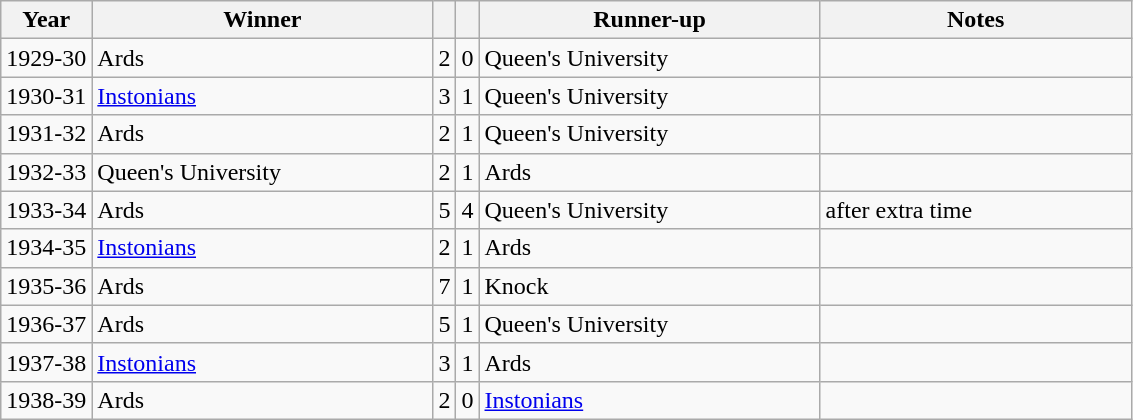<table class="wikitable">
<tr>
<th>Year</th>
<th>Winner</th>
<th></th>
<th></th>
<th>Runner-up</th>
<th>Notes</th>
</tr>
<tr>
<td align="center">1929-30</td>
<td width=220>Ards</td>
<td align="center">2</td>
<td align="center">0</td>
<td width=220>Queen's University</td>
<td width=200></td>
</tr>
<tr>
<td align="center">1930-31</td>
<td><a href='#'>Instonians</a></td>
<td align="center">3</td>
<td align="center">1</td>
<td>Queen's University</td>
<td></td>
</tr>
<tr>
<td align="center">1931-32</td>
<td>Ards</td>
<td align="center">2</td>
<td align="center">1</td>
<td>Queen's University</td>
<td></td>
</tr>
<tr>
<td align="center">1932-33</td>
<td>Queen's University</td>
<td align="center">2</td>
<td align="center">1</td>
<td>Ards</td>
<td></td>
</tr>
<tr>
<td align="center">1933-34</td>
<td>Ards</td>
<td align="center">5</td>
<td align="center">4</td>
<td>Queen's University</td>
<td>after extra time</td>
</tr>
<tr>
<td align="center">1934-35</td>
<td><a href='#'>Instonians</a></td>
<td align="center">2</td>
<td align="center">1</td>
<td>Ards</td>
<td></td>
</tr>
<tr>
<td align="center">1935-36</td>
<td>Ards</td>
<td align="center">7</td>
<td align="center">1</td>
<td>Knock</td>
<td></td>
</tr>
<tr>
<td align="center">1936-37</td>
<td>Ards</td>
<td align="center">5</td>
<td align="center">1</td>
<td>Queen's University</td>
<td></td>
</tr>
<tr>
<td align="center">1937-38</td>
<td><a href='#'>Instonians</a></td>
<td align="center">3</td>
<td align="center">1</td>
<td>Ards</td>
<td></td>
</tr>
<tr>
<td align="center">1938-39</td>
<td>Ards</td>
<td align="center">2</td>
<td align="center">0</td>
<td><a href='#'>Instonians</a></td>
<td></td>
</tr>
</table>
